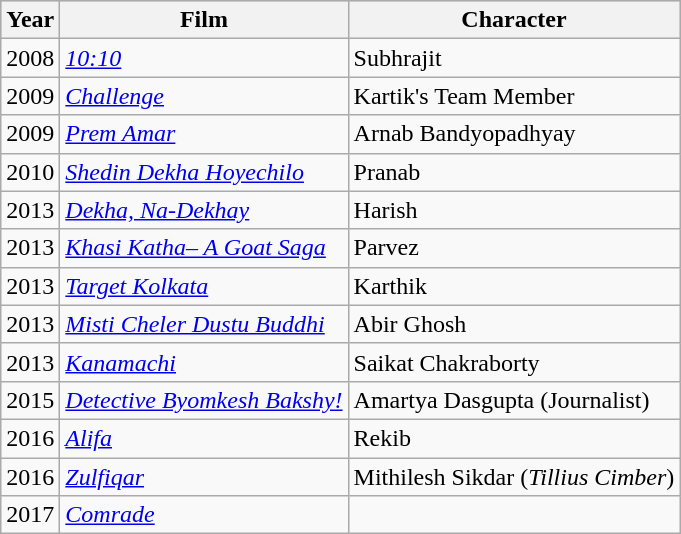<table class="wikitable sortable">
<tr style="background:#ccc; text-align:center;">
<th>Year</th>
<th>Film</th>
<th>Character</th>
</tr>
<tr>
<td>2008</td>
<td><a href='#'><em>10:10</em></a></td>
<td>Subhrajit</td>
</tr>
<tr>
<td>2009</td>
<td><em><a href='#'>Challenge</a></em></td>
<td>Kartik's Team Member</td>
</tr>
<tr>
<td>2009</td>
<td><em><a href='#'>Prem Amar</a></em></td>
<td>Arnab Bandyopadhyay</td>
</tr>
<tr>
<td>2010</td>
<td><em><a href='#'>Shedin Dekha Hoyechilo</a></em></td>
<td>Pranab</td>
</tr>
<tr>
<td>2013</td>
<td><em><a href='#'>Dekha, Na-Dekhay</a></em></td>
<td>Harish</td>
</tr>
<tr>
<td>2013</td>
<td><em><a href='#'>Khasi Katha– A Goat Saga</a></em></td>
<td>Parvez</td>
</tr>
<tr>
<td>2013</td>
<td><em><a href='#'>Target Kolkata</a></em></td>
<td>Karthik</td>
</tr>
<tr>
<td>2013</td>
<td><em><a href='#'>Misti Cheler Dustu Buddhi</a></em></td>
<td>Abir Ghosh</td>
</tr>
<tr>
<td>2013</td>
<td><em><a href='#'>Kanamachi</a></em></td>
<td>Saikat Chakraborty</td>
</tr>
<tr>
<td>2015</td>
<td><em><a href='#'>Detective Byomkesh Bakshy!</a></em></td>
<td>Amartya Dasgupta (Journalist)</td>
</tr>
<tr>
<td>2016</td>
<td><em><a href='#'>Alifa</a></em></td>
<td>Rekib</td>
</tr>
<tr>
<td>2016</td>
<td><em><a href='#'>Zulfiqar</a></em></td>
<td>Mithilesh Sikdar (<em>Tillius Cimber</em>)</td>
</tr>
<tr>
<td>2017</td>
<td><em><a href='#'>Comrade</a></em></td>
<td></td>
</tr>
</table>
